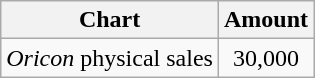<table class="wikitable">
<tr>
<th>Chart</th>
<th>Amount</th>
</tr>
<tr>
<td><em>Oricon</em> physical sales</td>
<td align="center">30,000</td>
</tr>
</table>
